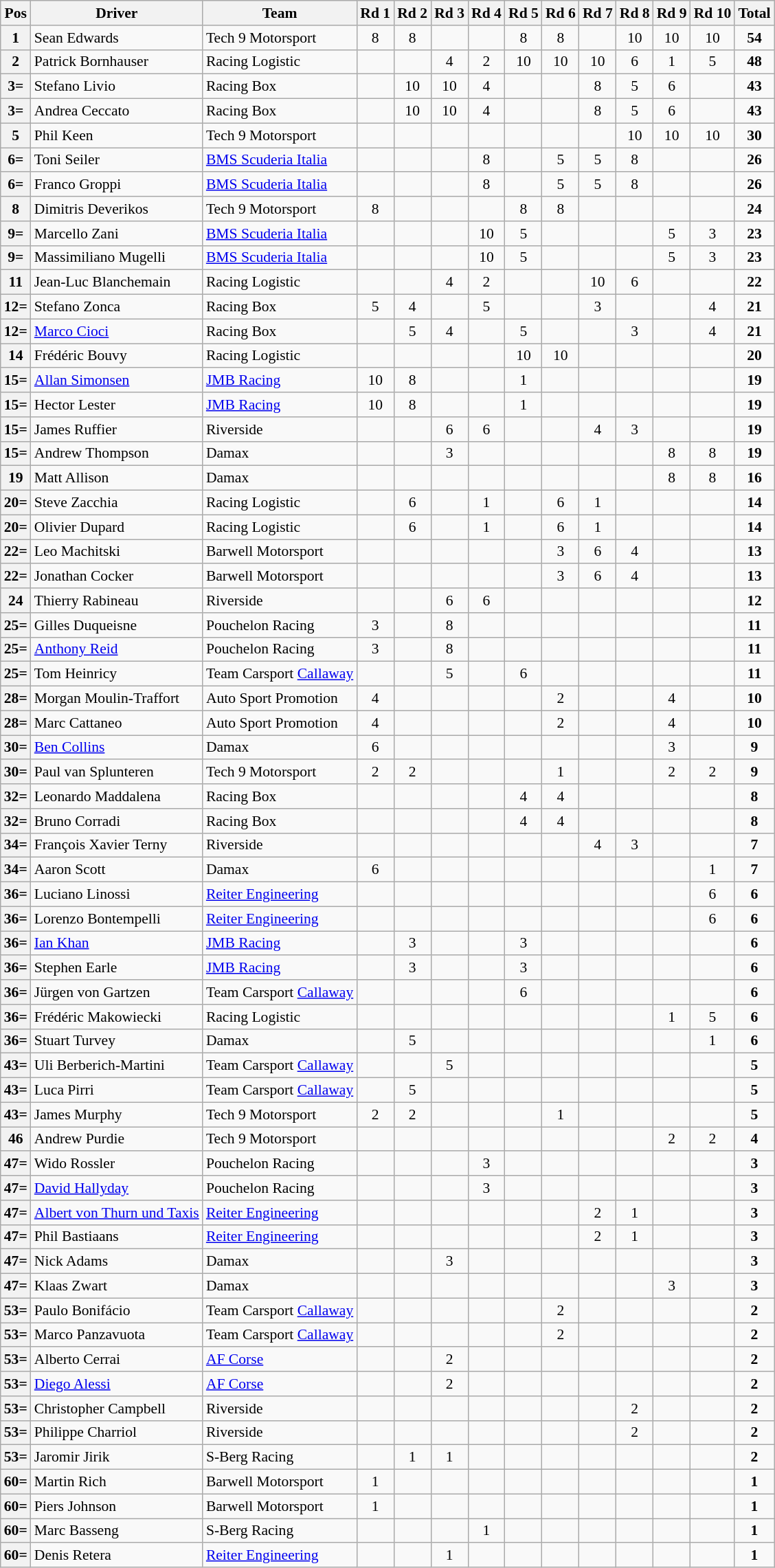<table class="wikitable" style="font-size: 90%;">
<tr>
<th>Pos</th>
<th>Driver</th>
<th>Team</th>
<th>Rd 1</th>
<th>Rd 2</th>
<th>Rd 3</th>
<th>Rd 4</th>
<th>Rd 5</th>
<th>Rd 6</th>
<th>Rd 7</th>
<th>Rd 8</th>
<th>Rd 9</th>
<th>Rd 10</th>
<th>Total</th>
</tr>
<tr>
<th>1</th>
<td> Sean Edwards</td>
<td> Tech 9 Motorsport</td>
<td align="center">8</td>
<td align="center">8</td>
<td></td>
<td></td>
<td align="center">8</td>
<td align="center">8</td>
<td></td>
<td align="center">10</td>
<td align="center">10</td>
<td align="center">10</td>
<td align="center"><strong>54</strong></td>
</tr>
<tr>
<th>2</th>
<td> Patrick Bornhauser</td>
<td> Racing Logistic</td>
<td></td>
<td></td>
<td align="center">4</td>
<td align="center">2</td>
<td align="center">10</td>
<td align="center">10</td>
<td align="center">10</td>
<td align="center">6</td>
<td align="center">1</td>
<td align="center">5</td>
<td align="center"><strong>48</strong></td>
</tr>
<tr>
<th>3=</th>
<td> Stefano Livio</td>
<td> Racing Box</td>
<td></td>
<td align="center">10</td>
<td align="center">10</td>
<td align="center">4</td>
<td></td>
<td></td>
<td align="center">8</td>
<td align="center">5</td>
<td align="center">6</td>
<td></td>
<td align="center"><strong>43</strong></td>
</tr>
<tr>
<th>3=</th>
<td> Andrea Ceccato</td>
<td> Racing Box</td>
<td></td>
<td align="center">10</td>
<td align="center">10</td>
<td align="center">4</td>
<td></td>
<td></td>
<td align="center">8</td>
<td align="center">5</td>
<td align="center">6</td>
<td></td>
<td align="center"><strong>43</strong></td>
</tr>
<tr>
<th>5</th>
<td> Phil Keen</td>
<td> Tech 9 Motorsport</td>
<td></td>
<td align="center"></td>
<td></td>
<td></td>
<td></td>
<td></td>
<td></td>
<td align="center">10</td>
<td align="center">10</td>
<td align="center">10</td>
<td align="center"><strong>30</strong></td>
</tr>
<tr>
<th>6=</th>
<td> Toni Seiler</td>
<td> <a href='#'>BMS Scuderia Italia</a></td>
<td></td>
<td></td>
<td></td>
<td align="center">8</td>
<td></td>
<td align="center">5</td>
<td align="center">5</td>
<td align="center">8</td>
<td></td>
<td></td>
<td align="center"><strong>26</strong></td>
</tr>
<tr>
<th>6=</th>
<td> Franco Groppi</td>
<td> <a href='#'>BMS Scuderia Italia</a></td>
<td></td>
<td></td>
<td></td>
<td align="center">8</td>
<td></td>
<td align="center">5</td>
<td align="center">5</td>
<td align="center">8</td>
<td></td>
<td></td>
<td align="center"><strong>26</strong></td>
</tr>
<tr>
<th>8</th>
<td> Dimitris Deverikos</td>
<td> Tech 9 Motorsport</td>
<td align="center">8</td>
<td></td>
<td></td>
<td></td>
<td align="center">8</td>
<td align="center">8</td>
<td></td>
<td></td>
<td></td>
<td></td>
<td align="center"><strong>24</strong></td>
</tr>
<tr>
<th>9=</th>
<td> Marcello Zani</td>
<td> <a href='#'>BMS Scuderia Italia</a></td>
<td></td>
<td></td>
<td></td>
<td align="center">10</td>
<td align="center">5</td>
<td></td>
<td></td>
<td></td>
<td align="center">5</td>
<td align="center">3</td>
<td align="center"><strong>23</strong></td>
</tr>
<tr>
<th>9=</th>
<td> Massimiliano Mugelli</td>
<td> <a href='#'>BMS Scuderia Italia</a></td>
<td></td>
<td></td>
<td></td>
<td align="center">10</td>
<td align="center">5</td>
<td></td>
<td></td>
<td></td>
<td align="center">5</td>
<td align="center">3</td>
<td align="center"><strong>23</strong></td>
</tr>
<tr>
<th>11</th>
<td> Jean-Luc Blanchemain</td>
<td> Racing Logistic</td>
<td></td>
<td></td>
<td align="center">4</td>
<td align="center">2</td>
<td></td>
<td></td>
<td align="center">10</td>
<td align="center">6</td>
<td></td>
<td></td>
<td align="center"><strong>22</strong></td>
</tr>
<tr>
<th>12=</th>
<td> Stefano Zonca</td>
<td> Racing Box</td>
<td align="center">5</td>
<td align="center">4</td>
<td></td>
<td align="center">5</td>
<td></td>
<td></td>
<td align="center">3</td>
<td></td>
<td></td>
<td align="center">4</td>
<td align="center"><strong>21</strong></td>
</tr>
<tr>
<th>12=</th>
<td> <a href='#'>Marco Cioci</a></td>
<td> Racing Box</td>
<td></td>
<td align="center">5</td>
<td align="center">4</td>
<td></td>
<td align="center">5</td>
<td></td>
<td></td>
<td align="center">3</td>
<td></td>
<td align="center">4</td>
<td align="center"><strong>21</strong></td>
</tr>
<tr>
<th>14</th>
<td> Frédéric Bouvy</td>
<td> Racing Logistic</td>
<td></td>
<td></td>
<td></td>
<td></td>
<td align="center">10</td>
<td align="center">10</td>
<td></td>
<td></td>
<td></td>
<td></td>
<td align="center"><strong>20</strong></td>
</tr>
<tr>
<th>15=</th>
<td> <a href='#'>Allan Simonsen</a></td>
<td> <a href='#'>JMB Racing</a></td>
<td align="center">10</td>
<td align="center">8</td>
<td></td>
<td></td>
<td align="center">1</td>
<td></td>
<td></td>
<td></td>
<td></td>
<td></td>
<td align="center"><strong>19</strong></td>
</tr>
<tr>
<th>15=</th>
<td> Hector Lester</td>
<td> <a href='#'>JMB Racing</a></td>
<td align="center">10</td>
<td align="center">8</td>
<td></td>
<td></td>
<td align="center">1</td>
<td></td>
<td></td>
<td></td>
<td></td>
<td></td>
<td align="center"><strong>19</strong></td>
</tr>
<tr>
<th>15=</th>
<td> James Ruffier</td>
<td> Riverside</td>
<td></td>
<td></td>
<td align="center">6</td>
<td align="center">6</td>
<td></td>
<td></td>
<td align="center">4</td>
<td align="center">3</td>
<td></td>
<td></td>
<td align="center"><strong>19</strong></td>
</tr>
<tr>
<th>15=</th>
<td> Andrew Thompson</td>
<td> Damax</td>
<td></td>
<td></td>
<td align="center">3</td>
<td></td>
<td></td>
<td></td>
<td></td>
<td></td>
<td align="center">8</td>
<td align="center">8</td>
<td align="center"><strong>19</strong></td>
</tr>
<tr>
<th>19</th>
<td> Matt Allison</td>
<td> Damax</td>
<td></td>
<td></td>
<td></td>
<td></td>
<td></td>
<td></td>
<td></td>
<td></td>
<td align="center">8</td>
<td align="center">8</td>
<td align="center"><strong>16</strong></td>
</tr>
<tr>
<th>20=</th>
<td> Steve Zacchia</td>
<td> Racing Logistic</td>
<td></td>
<td align="center">6</td>
<td></td>
<td align="center">1</td>
<td></td>
<td align="center">6</td>
<td align="center">1</td>
<td></td>
<td></td>
<td></td>
<td align="center"><strong>14</strong></td>
</tr>
<tr>
<th>20=</th>
<td> Olivier Dupard</td>
<td> Racing Logistic</td>
<td></td>
<td align="center">6</td>
<td></td>
<td align="center">1</td>
<td></td>
<td align="center">6</td>
<td align="center">1</td>
<td></td>
<td></td>
<td></td>
<td align="center"><strong>14</strong></td>
</tr>
<tr>
<th>22=</th>
<td> Leo Machitski</td>
<td> Barwell Motorsport</td>
<td></td>
<td></td>
<td></td>
<td></td>
<td></td>
<td align="center">3</td>
<td align="center">6</td>
<td align="center">4</td>
<td></td>
<td></td>
<td align="center"><strong>13</strong></td>
</tr>
<tr>
<th>22=</th>
<td> Jonathan Cocker</td>
<td> Barwell Motorsport</td>
<td></td>
<td></td>
<td></td>
<td></td>
<td></td>
<td align="center">3</td>
<td align="center">6</td>
<td align="center">4</td>
<td></td>
<td></td>
<td align="center"><strong>13</strong></td>
</tr>
<tr>
<th>24</th>
<td> Thierry Rabineau</td>
<td> Riverside</td>
<td></td>
<td></td>
<td align="center">6</td>
<td align="center">6</td>
<td></td>
<td></td>
<td></td>
<td></td>
<td></td>
<td></td>
<td align="center"><strong>12</strong></td>
</tr>
<tr>
<th>25=</th>
<td> Gilles Duqueisne</td>
<td> Pouchelon Racing</td>
<td align="center">3</td>
<td></td>
<td align="center">8</td>
<td></td>
<td></td>
<td></td>
<td></td>
<td></td>
<td></td>
<td></td>
<td align="center"><strong>11</strong></td>
</tr>
<tr>
<th>25=</th>
<td> <a href='#'>Anthony Reid</a></td>
<td> Pouchelon Racing</td>
<td align="center">3</td>
<td></td>
<td align="center">8</td>
<td></td>
<td></td>
<td></td>
<td></td>
<td></td>
<td></td>
<td></td>
<td align="center"><strong>11</strong></td>
</tr>
<tr>
<th>25=</th>
<td> Tom Heinricy</td>
<td> Team Carsport <a href='#'>Callaway</a></td>
<td></td>
<td></td>
<td align="center">5</td>
<td></td>
<td align="center">6</td>
<td></td>
<td></td>
<td></td>
<td></td>
<td></td>
<td align="center"><strong>11</strong></td>
</tr>
<tr>
<th>28=</th>
<td> Morgan Moulin-Traffort</td>
<td> Auto Sport Promotion</td>
<td align="center">4</td>
<td></td>
<td></td>
<td></td>
<td></td>
<td align="center">2</td>
<td></td>
<td></td>
<td align="center">4</td>
<td></td>
<td align="center"><strong>10</strong></td>
</tr>
<tr>
<th>28=</th>
<td> Marc Cattaneo</td>
<td> Auto Sport Promotion</td>
<td align="center">4</td>
<td></td>
<td></td>
<td></td>
<td></td>
<td align="center">2</td>
<td></td>
<td></td>
<td align="center">4</td>
<td></td>
<td align="center"><strong>10</strong></td>
</tr>
<tr>
<th>30=</th>
<td> <a href='#'>Ben Collins</a></td>
<td> Damax</td>
<td align="center">6</td>
<td></td>
<td></td>
<td></td>
<td></td>
<td></td>
<td></td>
<td></td>
<td align="center">3</td>
<td></td>
<td align="center"><strong>9</strong></td>
</tr>
<tr>
<th>30=</th>
<td> Paul van Splunteren</td>
<td> Tech 9 Motorsport</td>
<td align="center">2</td>
<td align="center">2</td>
<td></td>
<td></td>
<td></td>
<td align="center">1</td>
<td></td>
<td></td>
<td align="center">2</td>
<td align="center">2</td>
<td align="center"><strong>9</strong></td>
</tr>
<tr>
<th>32=</th>
<td> Leonardo Maddalena</td>
<td> Racing Box</td>
<td></td>
<td></td>
<td></td>
<td></td>
<td align="center">4</td>
<td align="center">4</td>
<td></td>
<td></td>
<td></td>
<td></td>
<td align="center"><strong>8</strong></td>
</tr>
<tr>
<th>32=</th>
<td> Bruno Corradi</td>
<td> Racing Box</td>
<td></td>
<td></td>
<td></td>
<td></td>
<td align="center">4</td>
<td align="center">4</td>
<td></td>
<td></td>
<td></td>
<td></td>
<td align="center"><strong>8</strong></td>
</tr>
<tr>
<th>34=</th>
<td> François Xavier Terny</td>
<td> Riverside</td>
<td></td>
<td></td>
<td></td>
<td></td>
<td></td>
<td></td>
<td align="center">4</td>
<td align="center">3</td>
<td></td>
<td></td>
<td align="center"><strong>7</strong></td>
</tr>
<tr>
<th>34=</th>
<td> Aaron Scott</td>
<td> Damax</td>
<td align="center">6</td>
<td></td>
<td></td>
<td></td>
<td></td>
<td></td>
<td></td>
<td></td>
<td></td>
<td align="center">1</td>
<td align="center"><strong>7</strong></td>
</tr>
<tr>
<th>36=</th>
<td> Luciano Linossi</td>
<td> <a href='#'>Reiter Engineering</a></td>
<td></td>
<td></td>
<td></td>
<td></td>
<td></td>
<td></td>
<td></td>
<td></td>
<td></td>
<td align="center">6</td>
<td align="center"><strong>6</strong></td>
</tr>
<tr>
<th>36=</th>
<td> Lorenzo Bontempelli</td>
<td> <a href='#'>Reiter Engineering</a></td>
<td></td>
<td></td>
<td></td>
<td></td>
<td></td>
<td></td>
<td></td>
<td></td>
<td></td>
<td align="center">6</td>
<td align="center"><strong>6</strong></td>
</tr>
<tr>
<th>36=</th>
<td> <a href='#'>Ian Khan</a></td>
<td> <a href='#'>JMB Racing</a></td>
<td></td>
<td align="center">3</td>
<td></td>
<td></td>
<td align="center">3</td>
<td></td>
<td></td>
<td></td>
<td></td>
<td></td>
<td align="center"><strong>6</strong></td>
</tr>
<tr>
<th>36=</th>
<td> Stephen Earle</td>
<td> <a href='#'>JMB Racing</a></td>
<td></td>
<td align="center">3</td>
<td></td>
<td></td>
<td align="center">3</td>
<td></td>
<td></td>
<td></td>
<td></td>
<td></td>
<td align="center"><strong>6</strong></td>
</tr>
<tr>
<th>36=</th>
<td> Jürgen von Gartzen</td>
<td> Team Carsport <a href='#'>Callaway</a></td>
<td></td>
<td></td>
<td></td>
<td></td>
<td align="center">6</td>
<td></td>
<td></td>
<td></td>
<td></td>
<td></td>
<td align="center"><strong>6</strong></td>
</tr>
<tr>
<th>36=</th>
<td> Frédéric Makowiecki</td>
<td> Racing Logistic</td>
<td></td>
<td></td>
<td></td>
<td></td>
<td></td>
<td></td>
<td></td>
<td></td>
<td align="center">1</td>
<td align="center">5</td>
<td align="center"><strong>6</strong></td>
</tr>
<tr>
<th>36=</th>
<td> Stuart Turvey</td>
<td> Damax</td>
<td></td>
<td align="center">5</td>
<td></td>
<td></td>
<td></td>
<td></td>
<td></td>
<td></td>
<td></td>
<td align="center">1</td>
<td align="center"><strong>6</strong></td>
</tr>
<tr>
<th>43=</th>
<td> Uli Berberich-Martini</td>
<td> Team Carsport <a href='#'>Callaway</a></td>
<td></td>
<td></td>
<td align="center">5</td>
<td></td>
<td></td>
<td></td>
<td></td>
<td></td>
<td></td>
<td></td>
<td align="center"><strong>5</strong></td>
</tr>
<tr>
<th>43=</th>
<td> Luca Pirri</td>
<td> Team Carsport <a href='#'>Callaway</a></td>
<td></td>
<td align="center">5</td>
<td></td>
<td></td>
<td></td>
<td></td>
<td></td>
<td></td>
<td></td>
<td></td>
<td align="center"><strong>5</strong></td>
</tr>
<tr>
<th>43=</th>
<td> James Murphy</td>
<td> Tech 9 Motorsport</td>
<td align="center">2</td>
<td align="center">2</td>
<td></td>
<td></td>
<td></td>
<td align="center">1</td>
<td></td>
<td></td>
<td></td>
<td></td>
<td align="center"><strong>5</strong></td>
</tr>
<tr>
<th>46</th>
<td> Andrew Purdie</td>
<td> Tech 9 Motorsport</td>
<td></td>
<td></td>
<td></td>
<td></td>
<td></td>
<td></td>
<td></td>
<td></td>
<td align="center">2</td>
<td align="center">2</td>
<td align="center"><strong>4</strong></td>
</tr>
<tr>
<th>47=</th>
<td> Wido Rossler</td>
<td> Pouchelon Racing</td>
<td></td>
<td></td>
<td></td>
<td align="center">3</td>
<td></td>
<td></td>
<td></td>
<td></td>
<td></td>
<td></td>
<td align="center"><strong>3</strong></td>
</tr>
<tr>
<th>47=</th>
<td> <a href='#'>David Hallyday</a></td>
<td> Pouchelon Racing</td>
<td></td>
<td></td>
<td></td>
<td align="center">3</td>
<td></td>
<td></td>
<td></td>
<td></td>
<td></td>
<td></td>
<td align="center"><strong>3</strong></td>
</tr>
<tr>
<th>47=</th>
<td> <a href='#'>Albert von Thurn und Taxis</a></td>
<td> <a href='#'>Reiter Engineering</a></td>
<td></td>
<td></td>
<td></td>
<td></td>
<td></td>
<td></td>
<td align="center">2</td>
<td align="center">1</td>
<td></td>
<td></td>
<td align="center"><strong>3</strong></td>
</tr>
<tr>
<th>47=</th>
<td> Phil Bastiaans</td>
<td> <a href='#'>Reiter Engineering</a></td>
<td></td>
<td></td>
<td></td>
<td></td>
<td></td>
<td></td>
<td align="center">2</td>
<td align="center">1</td>
<td></td>
<td></td>
<td align="center"><strong>3</strong></td>
</tr>
<tr>
<th>47=</th>
<td> Nick Adams</td>
<td> Damax</td>
<td></td>
<td></td>
<td align="center">3</td>
<td></td>
<td></td>
<td></td>
<td></td>
<td></td>
<td></td>
<td></td>
<td align="center"><strong>3</strong></td>
</tr>
<tr>
<th>47=</th>
<td> Klaas Zwart</td>
<td> Damax</td>
<td></td>
<td></td>
<td></td>
<td></td>
<td></td>
<td></td>
<td></td>
<td></td>
<td align="center">3</td>
<td></td>
<td align="center"><strong>3</strong></td>
</tr>
<tr>
<th>53=</th>
<td> Paulo Bonifácio</td>
<td> Team Carsport <a href='#'>Callaway</a></td>
<td></td>
<td></td>
<td></td>
<td></td>
<td></td>
<td align="center">2</td>
<td></td>
<td></td>
<td></td>
<td></td>
<td align="center"><strong>2</strong></td>
</tr>
<tr>
<th>53=</th>
<td> Marco Panzavuota</td>
<td> Team Carsport <a href='#'>Callaway</a></td>
<td></td>
<td></td>
<td></td>
<td></td>
<td></td>
<td align="center">2</td>
<td></td>
<td></td>
<td></td>
<td></td>
<td align="center"><strong>2</strong></td>
</tr>
<tr>
<th>53=</th>
<td> Alberto Cerrai</td>
<td> <a href='#'>AF Corse</a></td>
<td></td>
<td></td>
<td align="center">2</td>
<td></td>
<td></td>
<td></td>
<td></td>
<td></td>
<td></td>
<td></td>
<td align="center"><strong>2</strong></td>
</tr>
<tr>
<th>53=</th>
<td> <a href='#'>Diego Alessi</a></td>
<td> <a href='#'>AF Corse</a></td>
<td></td>
<td></td>
<td align="center">2</td>
<td></td>
<td></td>
<td></td>
<td></td>
<td></td>
<td></td>
<td></td>
<td align="center"><strong>2</strong></td>
</tr>
<tr>
<th>53=</th>
<td> Christopher Campbell</td>
<td> Riverside</td>
<td></td>
<td></td>
<td></td>
<td></td>
<td></td>
<td></td>
<td></td>
<td align="center">2</td>
<td></td>
<td></td>
<td align="center"><strong>2</strong></td>
</tr>
<tr>
<th>53=</th>
<td> Philippe Charriol</td>
<td> Riverside</td>
<td></td>
<td></td>
<td></td>
<td></td>
<td></td>
<td></td>
<td></td>
<td align="center">2</td>
<td></td>
<td></td>
<td align="center"><strong>2</strong></td>
</tr>
<tr>
<th>53=</th>
<td> Jaromir Jirik</td>
<td> S-Berg Racing</td>
<td></td>
<td align="center">1</td>
<td align="center">1</td>
<td></td>
<td></td>
<td></td>
<td></td>
<td></td>
<td></td>
<td></td>
<td align="center"><strong>2</strong></td>
</tr>
<tr>
<th>60=</th>
<td> Martin Rich</td>
<td> Barwell Motorsport</td>
<td align="center">1</td>
<td></td>
<td></td>
<td></td>
<td></td>
<td></td>
<td></td>
<td></td>
<td></td>
<td></td>
<td align="center"><strong>1</strong></td>
</tr>
<tr>
<th>60=</th>
<td> Piers Johnson</td>
<td> Barwell Motorsport</td>
<td align="center">1</td>
<td></td>
<td></td>
<td></td>
<td></td>
<td></td>
<td></td>
<td></td>
<td></td>
<td></td>
<td align="center"><strong>1</strong></td>
</tr>
<tr>
<th>60=</th>
<td> Marc Basseng</td>
<td> S-Berg Racing</td>
<td></td>
<td></td>
<td></td>
<td align="center">1</td>
<td></td>
<td></td>
<td></td>
<td></td>
<td></td>
<td></td>
<td align="center"><strong>1</strong></td>
</tr>
<tr>
<th>60=</th>
<td> Denis Retera</td>
<td> <a href='#'>Reiter Engineering</a></td>
<td></td>
<td></td>
<td align="center">1</td>
<td></td>
<td></td>
<td></td>
<td></td>
<td></td>
<td></td>
<td></td>
<td align="center"><strong>1</strong></td>
</tr>
</table>
